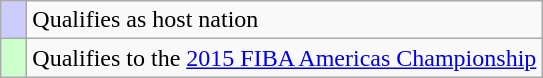<table class="wikitable">
<tr>
<td width=10px bgcolor=#ccccff></td>
<td>Qualifies as host nation</td>
</tr>
<tr>
<td width=10px bgcolor=#ccffcc></td>
<td>Qualifies to the <a href='#'>2015 FIBA Americas Championship</a></td>
</tr>
</table>
